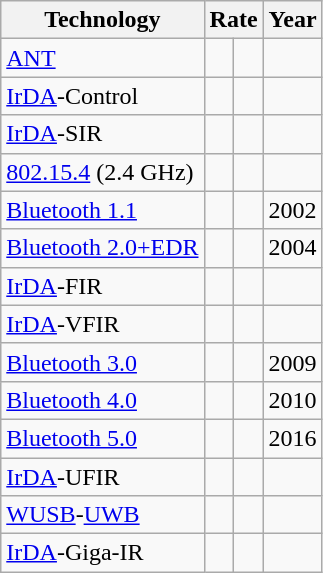<table class="wikitable sortable">
<tr>
<th>Technology</th>
<th colspan=2>Rate</th>
<th>Year</th>
</tr>
<tr>
<td><a href='#'>ANT</a></td>
<td align=right><strong></strong></td>
<td align=right></td>
<td></td>
</tr>
<tr>
<td><a href='#'>IrDA</a>-Control</td>
<td align=right><strong></strong></td>
<td align=right></td>
<td></td>
</tr>
<tr>
<td><a href='#'>IrDA</a>-SIR</td>
<td align=right><strong></strong></td>
<td align=right></td>
<td></td>
</tr>
<tr>
<td><a href='#'>802.15.4</a> (2.4 GHz)</td>
<td align=right><strong></strong></td>
<td align=right></td>
<td></td>
</tr>
<tr>
<td><a href='#'>Bluetooth 1.1</a></td>
<td align=right><strong></strong></td>
<td align=right></td>
<td>2002</td>
</tr>
<tr>
<td><a href='#'>Bluetooth 2.0+EDR</a></td>
<td align=right><strong></strong></td>
<td align=right></td>
<td>2004</td>
</tr>
<tr>
<td><a href='#'>IrDA</a>-FIR</td>
<td align=right><strong></strong></td>
<td align=right></td>
<td></td>
</tr>
<tr>
<td><a href='#'>IrDA</a>-VFIR</td>
<td align=right><strong></strong></td>
<td align=right></td>
<td></td>
</tr>
<tr>
<td><a href='#'>Bluetooth 3.0</a></td>
<td align=right><strong></strong></td>
<td align=right></td>
<td>2009</td>
</tr>
<tr>
<td><a href='#'>Bluetooth 4.0</a></td>
<td align=right><strong></strong></td>
<td align=right></td>
<td>2010</td>
</tr>
<tr>
<td><a href='#'>Bluetooth 5.0</a></td>
<td align=right><strong></strong></td>
<td align=right></td>
<td>2016</td>
</tr>
<tr>
<td><a href='#'>IrDA</a>-UFIR</td>
<td align=right><strong></strong></td>
<td align=right></td>
<td></td>
</tr>
<tr>
<td><a href='#'>WUSB</a>-<a href='#'>UWB</a></td>
<td align=right><strong></strong></td>
<td align=right></td>
<td></td>
</tr>
<tr>
<td><a href='#'>IrDA</a>-Giga-IR</td>
<td align=right><strong></strong></td>
<td align=right></td>
<td></td>
</tr>
</table>
